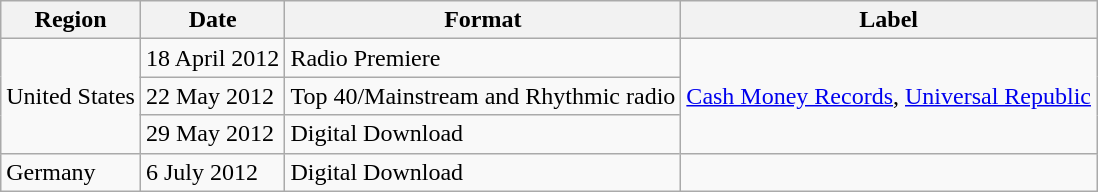<table class=wikitable>
<tr>
<th>Region</th>
<th>Date</th>
<th>Format</th>
<th>Label</th>
</tr>
<tr>
<td rowspan="3">United States</td>
<td>18 April 2012</td>
<td>Radio Premiere</td>
<td rowspan="3"><a href='#'>Cash Money Records</a>, <a href='#'>Universal Republic</a></td>
</tr>
<tr>
<td>22 May 2012</td>
<td>Top 40/Mainstream and Rhythmic radio</td>
</tr>
<tr>
<td>29 May 2012</td>
<td>Digital Download</td>
</tr>
<tr>
<td>Germany</td>
<td>6 July 2012</td>
<td>Digital Download</td>
</tr>
</table>
